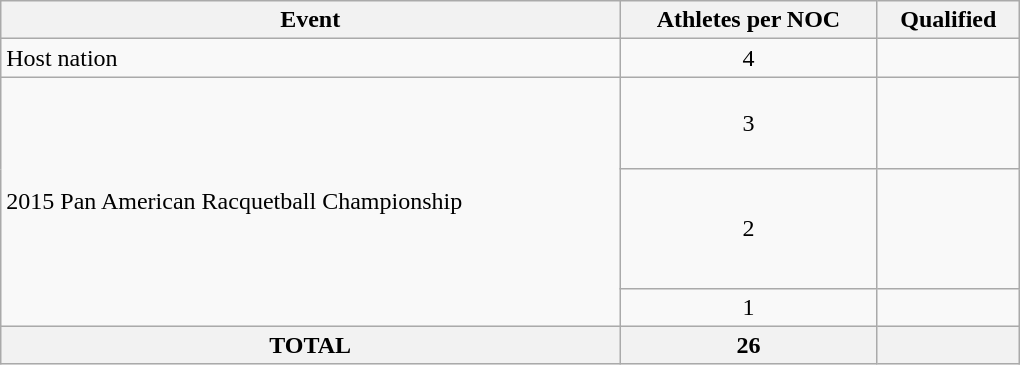<table class="wikitable" width=680>
<tr>
<th>Event</th>
<th>Athletes per NOC</th>
<th>Qualified</th>
</tr>
<tr>
<td>Host nation</td>
<td align=center>4</td>
<td></td>
</tr>
<tr>
<td rowspan="3">2015 Pan American Racquetball Championship</td>
<td align=center>3</td>
<td><br><br><br></td>
</tr>
<tr>
<td align=center>2</td>
<td><br><br><br><br></td>
</tr>
<tr>
<td align=center>1</td>
<td></td>
</tr>
<tr>
<th>TOTAL</th>
<th>26</th>
<th></th>
</tr>
</table>
